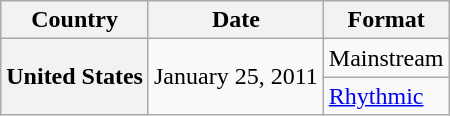<table class="wikitable plainrowheaders">
<tr>
<th scope="col">Country</th>
<th scope="col">Date</th>
<th scope="col">Format</th>
</tr>
<tr>
<th scope="row" rowspan="2">United States</th>
<td rowspan="2">January 25, 2011</td>
<td>Mainstream</td>
</tr>
<tr>
<td><a href='#'>Rhythmic</a></td>
</tr>
</table>
